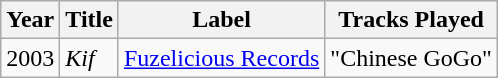<table class="wikitable">
<tr>
<th><strong>Year</strong></th>
<th><strong>Title</strong></th>
<th><strong>Label</strong></th>
<th><strong>Tracks Played</strong></th>
</tr>
<tr>
<td>2003</td>
<td><em>Kif</em></td>
<td><a href='#'>Fuzelicious Records</a></td>
<td>"Chinese GoGo"</td>
</tr>
</table>
